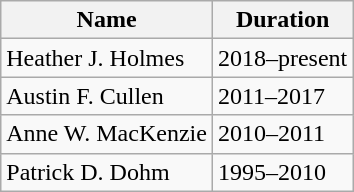<table class="wikitable">
<tr>
<th>Name</th>
<th>Duration</th>
</tr>
<tr>
<td>Heather J. Holmes</td>
<td>2018–present</td>
</tr>
<tr>
<td>Austin F. Cullen</td>
<td>2011–2017</td>
</tr>
<tr>
<td>Anne W. MacKenzie</td>
<td>2010–2011</td>
</tr>
<tr>
<td>Patrick D. Dohm</td>
<td>1995–2010</td>
</tr>
</table>
